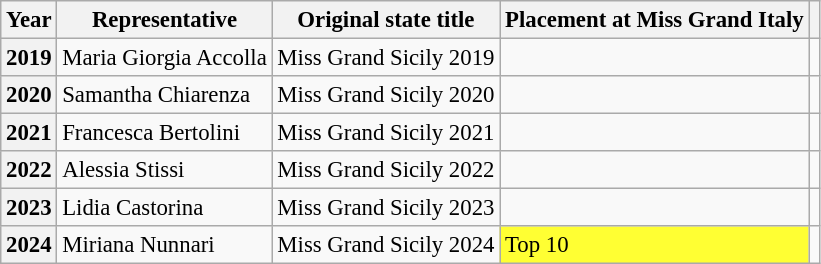<table class="wikitable defaultcenter col2left" style="font-size:95%;">
<tr>
<th>Year</th>
<th>Representative</th>
<th>Original state title</th>
<th>Placement at Miss Grand Italy</th>
<th></th>
</tr>
<tr>
<th>2019</th>
<td>Maria Giorgia Accolla</td>
<td>Miss Grand Sicily 2019</td>
<td></td>
<td></td>
</tr>
<tr>
<th>2020</th>
<td>Samantha Chiarenza</td>
<td>Miss Grand Sicily 2020</td>
<td></td>
<td></td>
</tr>
<tr>
<th>2021</th>
<td>Francesca Bertolini</td>
<td>Miss Grand Sicily 2021</td>
<td></td>
<td></td>
</tr>
<tr>
<th>2022</th>
<td>Alessia Stissi</td>
<td>Miss Grand Sicily 2022</td>
<td></td>
<td></td>
</tr>
<tr>
<th>2023</th>
<td>Lidia Castorina</td>
<td>Miss Grand Sicily 2023</td>
<td></td>
<td></td>
</tr>
<tr>
<th>2024</th>
<td>Miriana Nunnari</td>
<td>Miss Grand Sicily 2024</td>
<td bgcolor=#FFFF33>Top 10</td>
<td></td>
</tr>
</table>
